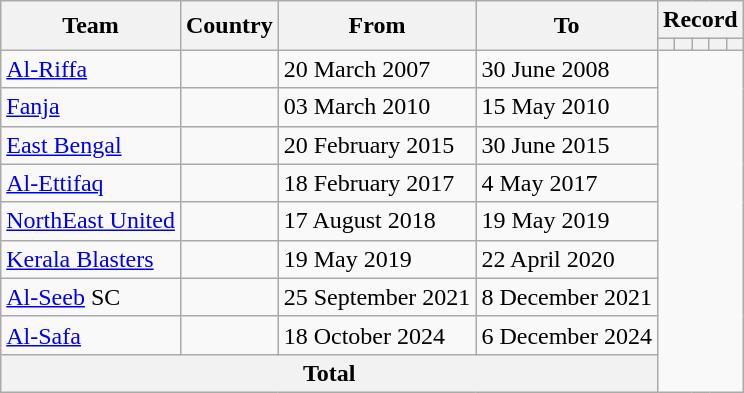<table class=wikitable style="text-align:center">
<tr>
<th rowspan=2>Team</th>
<th rowspan=2>Country</th>
<th rowspan=2>From</th>
<th rowspan=2>To</th>
<th colspan=5>Record</th>
</tr>
<tr>
<th></th>
<th></th>
<th></th>
<th></th>
<th></th>
</tr>
<tr>
<td align=left><a href='#'>Al-Riffa</a></td>
<td align=left></td>
<td align=left>20 March 2007</td>
<td align=left>30 June 2008<br></td>
</tr>
<tr>
<td align=left><a href='#'>Fanja</a></td>
<td align=left></td>
<td align=left>03 March 2010</td>
<td align=left>15 May 2010<br></td>
</tr>
<tr>
<td align=left><a href='#'>East Bengal</a></td>
<td align=left></td>
<td align=left>20 February 2015</td>
<td align=left>30 June 2015<br></td>
</tr>
<tr>
<td align=left><a href='#'>Al-Ettifaq</a></td>
<td align=left></td>
<td align=left>18 February 2017</td>
<td align=left>4 May 2017<br></td>
</tr>
<tr>
<td align=left><a href='#'>NorthEast United</a></td>
<td align=left></td>
<td align=left>17 August 2018</td>
<td align=left>19 May 2019<br></td>
</tr>
<tr>
<td align=left><a href='#'>Kerala Blasters</a></td>
<td align=left></td>
<td align=left>19 May 2019</td>
<td align=left>22 April 2020<br></td>
</tr>
<tr>
<td align=left><a href='#'>Al-Seeb</a> SC</td>
<td align=left></td>
<td align=left>25 September 2021</td>
<td align=left>8 December 2021<br></td>
</tr>
<tr>
<td align=left><a href='#'>Al-Safa</a></td>
<td align=left></td>
<td align=left>18 October 2024</td>
<td align=left>6 December 2024<br></td>
</tr>
<tr>
<th colspan=4>Total<br></th>
</tr>
</table>
